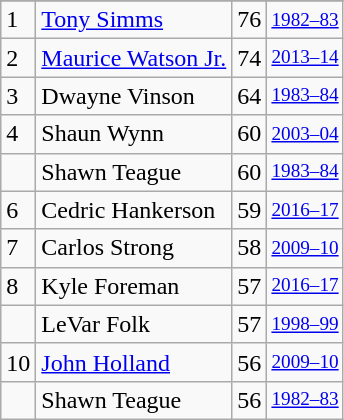<table class="wikitable">
<tr>
</tr>
<tr>
<td>1</td>
<td><a href='#'>Tony Simms</a></td>
<td>76</td>
<td style="font-size:80%;"><a href='#'>1982–83</a></td>
</tr>
<tr>
<td>2</td>
<td><a href='#'>Maurice Watson Jr.</a></td>
<td>74</td>
<td style="font-size:80%;"><a href='#'>2013–14</a></td>
</tr>
<tr>
<td>3</td>
<td>Dwayne Vinson</td>
<td>64</td>
<td style="font-size:80%;"><a href='#'>1983–84</a></td>
</tr>
<tr>
<td>4</td>
<td>Shaun Wynn</td>
<td>60</td>
<td style="font-size:80%;"><a href='#'>2003–04</a></td>
</tr>
<tr>
<td></td>
<td>Shawn Teague</td>
<td>60</td>
<td style="font-size:80%;"><a href='#'>1983–84</a></td>
</tr>
<tr>
<td>6</td>
<td>Cedric Hankerson</td>
<td>59</td>
<td style="font-size:80%;"><a href='#'>2016–17</a></td>
</tr>
<tr>
<td>7</td>
<td>Carlos Strong</td>
<td>58</td>
<td style="font-size:80%;"><a href='#'>2009–10</a></td>
</tr>
<tr>
<td>8</td>
<td>Kyle Foreman</td>
<td>57</td>
<td style="font-size:80%;"><a href='#'>2016–17</a></td>
</tr>
<tr>
<td></td>
<td>LeVar Folk</td>
<td>57</td>
<td style="font-size:80%;"><a href='#'>1998–99</a></td>
</tr>
<tr>
<td>10</td>
<td><a href='#'>John Holland</a></td>
<td>56</td>
<td style="font-size:80%;"><a href='#'>2009–10</a></td>
</tr>
<tr>
<td></td>
<td>Shawn Teague</td>
<td>56</td>
<td style="font-size:80%;"><a href='#'>1982–83</a></td>
</tr>
</table>
